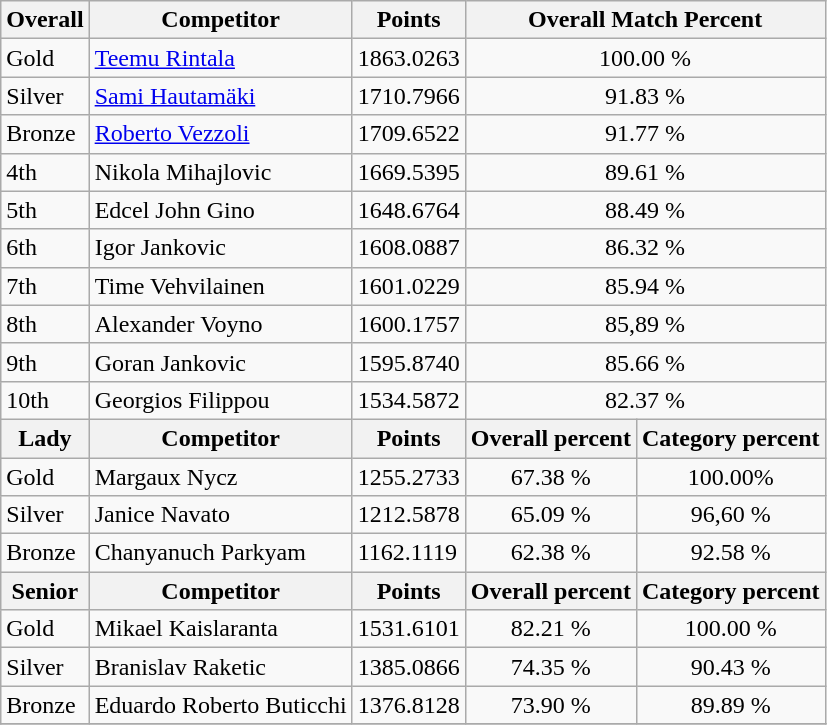<table class="wikitable" style="text-align: left;">
<tr>
<th>Overall</th>
<th>Competitor</th>
<th>Points</th>
<th colspan="2">Overall Match Percent</th>
</tr>
<tr>
<td> Gold</td>
<td> <a href='#'>Teemu Rintala</a></td>
<td>1863.0263</td>
<td colspan="2" style="text-align: center;">100.00 %</td>
</tr>
<tr>
<td> Silver</td>
<td> <a href='#'>Sami Hautamäki</a></td>
<td>1710.7966</td>
<td colspan="2" style="text-align: center;">91.83 %</td>
</tr>
<tr>
<td> Bronze</td>
<td> <a href='#'>Roberto Vezzoli</a></td>
<td>1709.6522</td>
<td colspan="2" style="text-align: center;">91.77 %</td>
</tr>
<tr>
<td>4th</td>
<td> Nikola Mihajlovic</td>
<td>1669.5395</td>
<td colspan="2" style="text-align: center;">89.61 %</td>
</tr>
<tr>
<td>5th</td>
<td> Edcel John Gino</td>
<td>1648.6764</td>
<td colspan="2" style="text-align: center;">88.49 %</td>
</tr>
<tr>
<td>6th</td>
<td> Igor Jankovic</td>
<td>1608.0887</td>
<td colspan="2" style="text-align: center;">86.32 %</td>
</tr>
<tr>
<td>7th</td>
<td> Time Vehvilainen</td>
<td>1601.0229</td>
<td colspan="2" style="text-align: center;">85.94 %</td>
</tr>
<tr>
<td>8th</td>
<td> Alexander Voyno</td>
<td>1600.1757</td>
<td colspan="2" style="text-align: center;">85,89 %</td>
</tr>
<tr>
<td>9th</td>
<td> Goran Jankovic</td>
<td>1595.8740</td>
<td colspan="2" style="text-align: center;">85.66 %</td>
</tr>
<tr>
<td>10th</td>
<td> Georgios Filippou</td>
<td>1534.5872</td>
<td colspan="2" style="text-align: center;">82.37 %</td>
</tr>
<tr>
<th>Lady</th>
<th>Competitor</th>
<th>Points</th>
<th>Overall percent</th>
<th>Category percent</th>
</tr>
<tr>
<td> Gold</td>
<td> Margaux Nycz</td>
<td>1255.2733</td>
<td style="text-align: center;">67.38 %</td>
<td style="text-align: center;">100.00%</td>
</tr>
<tr>
<td> Silver</td>
<td> Janice Navato</td>
<td>1212.5878</td>
<td style="text-align: center;">65.09 %</td>
<td style="text-align: center;">96,60 %</td>
</tr>
<tr>
<td> Bronze</td>
<td> Chanyanuch Parkyam</td>
<td>1162.1119</td>
<td style="text-align: center;">62.38 %</td>
<td style="text-align: center;">92.58 %</td>
</tr>
<tr>
<th>Senior</th>
<th>Competitor</th>
<th>Points</th>
<th>Overall percent</th>
<th>Category percent</th>
</tr>
<tr>
<td> Gold</td>
<td> Mikael Kaislaranta</td>
<td>1531.6101</td>
<td style="text-align: center;">82.21 %</td>
<td style="text-align: center;">100.00 %</td>
</tr>
<tr>
<td> Silver</td>
<td> Branislav Raketic</td>
<td>1385.0866</td>
<td style="text-align: center;">74.35 %</td>
<td style="text-align: center;">90.43 %</td>
</tr>
<tr>
<td> Bronze</td>
<td> Eduardo Roberto Buticchi</td>
<td>1376.8128</td>
<td style="text-align: center;">73.90 %</td>
<td style="text-align: center;">89.89 %</td>
</tr>
<tr>
</tr>
</table>
